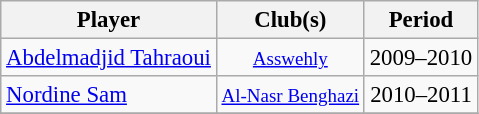<table class="wikitable collapsible collapsed" style="text-align:center;font-size:95%">
<tr>
<th scope="col">Player</th>
<th scope="col" class="unsortable">Club(s)</th>
<th scope="col">Period</th>
</tr>
<tr>
<td align="left"><a href='#'>Abdelmadjid Tahraoui</a></td>
<td><small><a href='#'>Asswehly</a></small></td>
<td>2009–2010</td>
</tr>
<tr>
<td align="left"><a href='#'>Nordine Sam</a></td>
<td><small><a href='#'>Al-Nasr Benghazi</a></small></td>
<td>2010–2011</td>
</tr>
<tr>
</tr>
</table>
